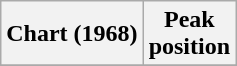<table class="wikitable plainrowheaders" style="text-align:center">
<tr>
<th scope="col">Chart (1968)</th>
<th scope="col">Peak<br>position</th>
</tr>
<tr>
</tr>
</table>
